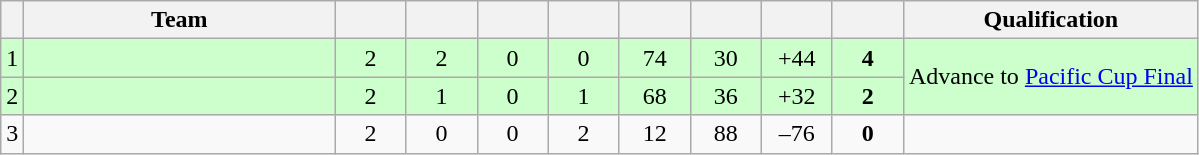<table class="wikitable" style="text-align:center">
<tr>
<th></th>
<th width="200">Team</th>
<th width="40"></th>
<th width="40"></th>
<th width="40"></th>
<th width="40"></th>
<th width="40"></th>
<th width="40"></th>
<th width="40"></th>
<th width="40"></th>
<th>Qualification</th>
</tr>
<tr style="background: #ccffcc;">
<td>1</td>
<td style="text-align:left;"></td>
<td>2</td>
<td>2</td>
<td>0</td>
<td>0</td>
<td>74</td>
<td>30</td>
<td>+44</td>
<td><strong>4</strong></td>
<td rowspan=2>Advance to <a href='#'>Pacific Cup Final</a></td>
</tr>
<tr style="background: #ccffcc;">
<td>2</td>
<td style="text-align:left;"></td>
<td>2</td>
<td>1</td>
<td>0</td>
<td>1</td>
<td>68</td>
<td>36</td>
<td>+32</td>
<td><strong>2</strong></td>
</tr>
<tr>
<td>3</td>
<td style="text-align:left;"></td>
<td>2</td>
<td>0</td>
<td>0</td>
<td>2</td>
<td>12</td>
<td>88</td>
<td>–76</td>
<td><strong>0</strong></td>
<td></td>
</tr>
</table>
